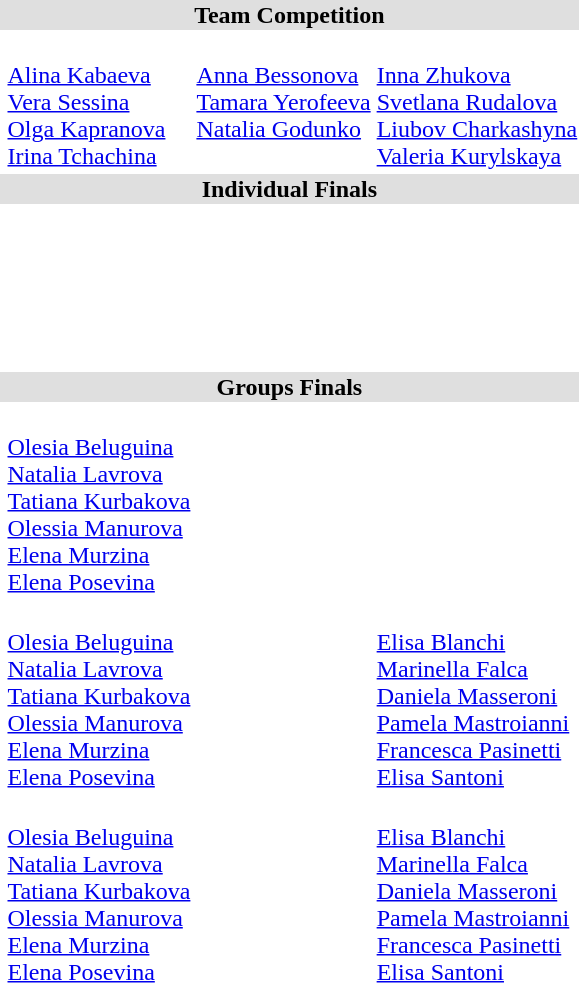<table>
<tr bgcolor="DFDFDF">
<td colspan="4" align="center"><strong>Team Competition</strong></td>
</tr>
<tr>
<th scope=row style="text-align:left"><br></th>
<td valign="top"><br><a href='#'>Alina Kabaeva</a><br><a href='#'>Vera Sessina</a><br><a href='#'>Olga Kapranova</a><br><a href='#'>Irina Tchachina</a></td>
<td valign="top"><br><a href='#'>Anna Bessonova</a><br><a href='#'>Tamara Yerofeeva</a><br><a href='#'>Natalia Godunko</a></td>
<td valign="top"><br><a href='#'>Inna Zhukova</a><br><a href='#'>Svetlana Rudalova</a><br><a href='#'>Liubov Charkashyna</a><br><a href='#'>Valeria Kurylskaya</a></td>
</tr>
<tr bgcolor="DFDFDF">
<td colspan="4" align="center"><strong>Individual Finals</strong></td>
</tr>
<tr>
<th scope=row style="text-align:left"><br></th>
<td></td>
<td></td>
<td></td>
</tr>
<tr>
<th scope=row style="text-align:left"><br></th>
<td></td>
<td></td>
<td></td>
</tr>
<tr>
<th scope=row style="text-align:left"><br></th>
<td></td>
<td></td>
<td></td>
</tr>
<tr>
<th scope=row style="text-align:left"><br></th>
<td></td>
<td></td>
<td></td>
</tr>
<tr>
<th scope=row style="text-align:left"><br></th>
<td></td>
<td></td>
<td></td>
</tr>
<tr bgcolor="DFDFDF">
<td colspan="4" align="center"><strong>Groups Finals</strong></td>
</tr>
<tr>
<th scope=row style="text-align:left"><br></th>
<td><br><a href='#'>Olesia Beluguina</a><br><a href='#'>Natalia Lavrova</a><br><a href='#'>Tatiana Kurbakova</a><br><a href='#'>Olessia Manurova</a><br><a href='#'>Elena Murzina</a><br><a href='#'>Elena Posevina</a></td>
<td></td>
<td></td>
</tr>
<tr>
<th scope=row style="text-align:left"><br></th>
<td><br><a href='#'>Olesia Beluguina</a><br><a href='#'>Natalia Lavrova</a><br><a href='#'>Tatiana Kurbakova</a><br><a href='#'>Olessia Manurova</a><br><a href='#'>Elena Murzina</a><br><a href='#'>Elena Posevina</a></td>
<td></td>
<td><br><a href='#'>Elisa Blanchi</a><br><a href='#'>Marinella Falca</a><br><a href='#'>Daniela Masseroni</a><br><a href='#'>Pamela Mastroianni</a><br><a href='#'>Francesca Pasinetti</a><br><a href='#'>Elisa Santoni</a></td>
</tr>
<tr>
<th scope=row style="text-align:left"><br></th>
<td><br><a href='#'>Olesia Beluguina</a><br><a href='#'>Natalia Lavrova</a><br><a href='#'>Tatiana Kurbakova</a><br><a href='#'>Olessia Manurova</a><br><a href='#'>Elena Murzina</a><br><a href='#'>Elena Posevina</a></td>
<td></td>
<td><br><a href='#'>Elisa Blanchi</a><br><a href='#'>Marinella Falca</a><br><a href='#'>Daniela Masseroni</a><br><a href='#'>Pamela Mastroianni</a><br><a href='#'>Francesca Pasinetti</a><br><a href='#'>Elisa Santoni</a></td>
</tr>
</table>
